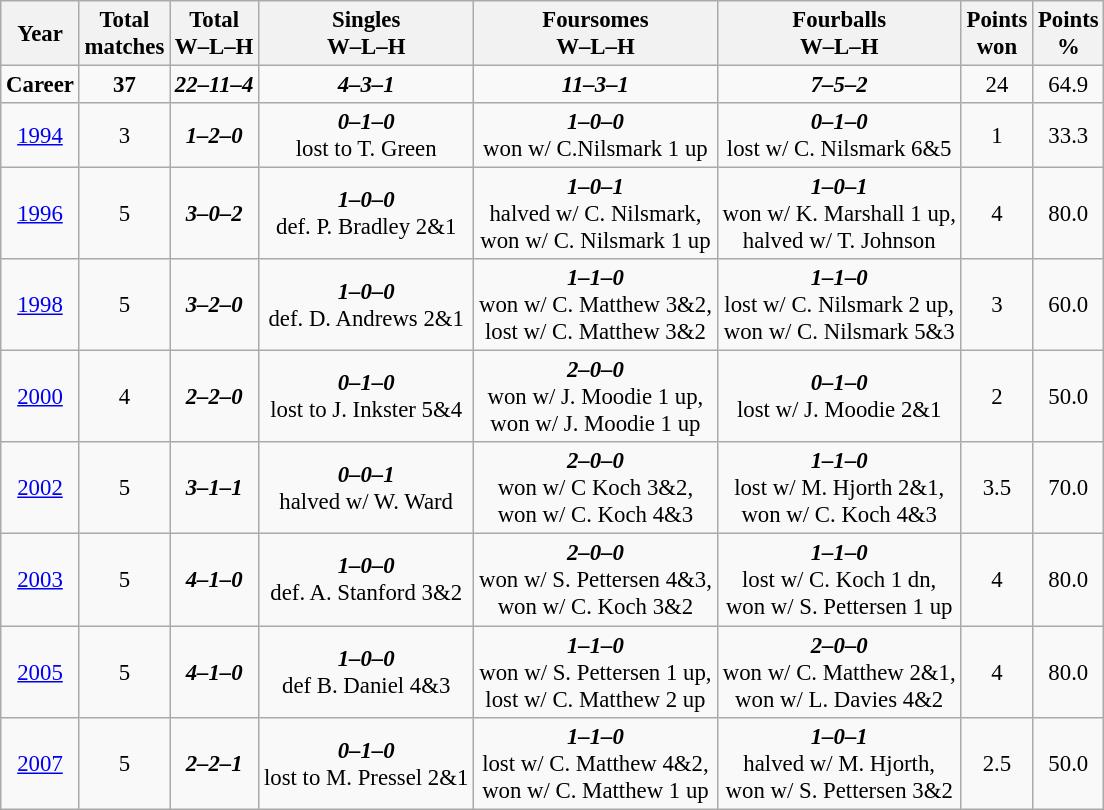<table class="wikitable" style="text-align:center; font-size: 95%;">
<tr>
<th>Year</th>
<th>Total<br>matches</th>
<th>Total<br>W–L–H</th>
<th>Singles<br>W–L–H</th>
<th>Foursomes<br>W–L–H</th>
<th>Fourballs<br>W–L–H</th>
<th>Points<br>won</th>
<th>Points<br>%</th>
</tr>
<tr>
<td><strong>Career</strong></td>
<td><strong>37</strong></td>
<td><strong><em>22–11–4</em></strong></td>
<td><strong><em>4–3–1</em></strong></td>
<td><strong><em>11–3–1</em></strong></td>
<td><strong><em>7–5–2</em></strong></td>
<td>24</td>
<td>64.9</td>
</tr>
<tr>
<td><a href='#'>1994</a></td>
<td>3</td>
<td><strong><em>1–2–0</em></strong></td>
<td><strong><em>0–1–0</em></strong><br>lost to T. Green</td>
<td><strong><em>1–0–0</em></strong><br>won w/ C.Nilsmark 1 up</td>
<td><strong><em>0–1–0</em></strong><br>lost w/ C. Nilsmark 6&5</td>
<td>1</td>
<td>33.3</td>
</tr>
<tr>
<td><a href='#'>1996</a></td>
<td>5</td>
<td><strong><em>3–0–2</em></strong></td>
<td><strong><em>1–0–0</em></strong><br>def. P. Bradley 2&1</td>
<td><strong><em>1–0–1</em></strong><br>halved w/ C. Nilsmark,<br>won w/ C. Nilsmark 1 up</td>
<td><strong><em>1–0–1</em></strong><br>won w/ K. Marshall 1 up,<br>halved w/ T. Johnson</td>
<td>4</td>
<td>80.0</td>
</tr>
<tr>
<td><a href='#'>1998</a></td>
<td>5</td>
<td><strong><em>3–2–0</em></strong></td>
<td><strong><em>1–0–0</em></strong><br>def. D. Andrews 2&1</td>
<td><strong><em>1–1–0</em></strong><br>won w/ C. Matthew 3&2,<br>lost w/ C. Matthew 3&2</td>
<td><strong><em>1–1–0</em></strong><br>lost w/ C. Nilsmark 2 up,<br>won w/ C. Nilsmark 5&3</td>
<td>3</td>
<td>60.0</td>
</tr>
<tr>
<td><a href='#'>2000</a></td>
<td>4</td>
<td><strong><em>2–2–0</em></strong></td>
<td><strong><em>0–1–0</em></strong><br>lost to J. Inkster 5&4</td>
<td><strong><em>2–0–0</em></strong><br>won w/ J. Moodie 1 up,<br>won w/ J. Moodie 1 up</td>
<td><strong><em>0–1–0</em></strong><br>lost w/ J. Moodie 2&1</td>
<td>2</td>
<td>50.0</td>
</tr>
<tr>
<td><a href='#'>2002</a></td>
<td>5</td>
<td><strong><em>3–1–1</em></strong></td>
<td><strong><em>0–0–1</em></strong><br>halved w/ W. Ward</td>
<td><strong><em>2–0–0</em></strong><br>won w/ C Koch 3&2,<br>won w/ C. Koch 4&3</td>
<td><strong><em>1–1–0</em></strong><br>lost w/ M. Hjorth 2&1,<br>won w/ C. Koch 4&3</td>
<td>3.5</td>
<td>70.0</td>
</tr>
<tr>
<td><a href='#'>2003</a></td>
<td>5</td>
<td><strong><em>4–1–0</em></strong></td>
<td><strong><em>1–0–0</em></strong><br>def. A. Stanford 3&2</td>
<td><strong><em>2–0–0</em></strong><br>won w/ S. Pettersen 4&3,<br>won w/ C. Koch 3&2</td>
<td><strong><em>1–1–0</em></strong><br>lost w/ C. Koch 1 dn,<br>won w/ S. Pettersen 1 up</td>
<td>4</td>
<td>80.0</td>
</tr>
<tr>
<td><a href='#'>2005</a></td>
<td>5</td>
<td><strong><em>4–1–0</em></strong></td>
<td><strong><em>1–0–0</em></strong><br>def B. Daniel 4&3</td>
<td><strong><em>1–1–0</em></strong><br>won w/ S. Pettersen 1 up,<br>lost w/ C. Matthew 2 up</td>
<td><strong><em>2–0–0</em></strong><br>won w/ C. Matthew 2&1,<br>won w/ L. Davies 4&2</td>
<td>4</td>
<td>80.0</td>
</tr>
<tr>
<td><a href='#'>2007</a></td>
<td>5</td>
<td><strong><em>2–2–1</em></strong></td>
<td><strong><em>0–1–0</em></strong><br>lost to M. Pressel 2&1</td>
<td><strong><em>1–1–0</em></strong><br>lost w/ C. Matthew 4&2,<br>won w/ C. Matthew 1 up</td>
<td><strong><em>1–0–1</em></strong><br>halved w/ M. Hjorth,<br> won w/ S. Pettersen 3&2</td>
<td>2.5</td>
<td>50.0</td>
</tr>
</table>
